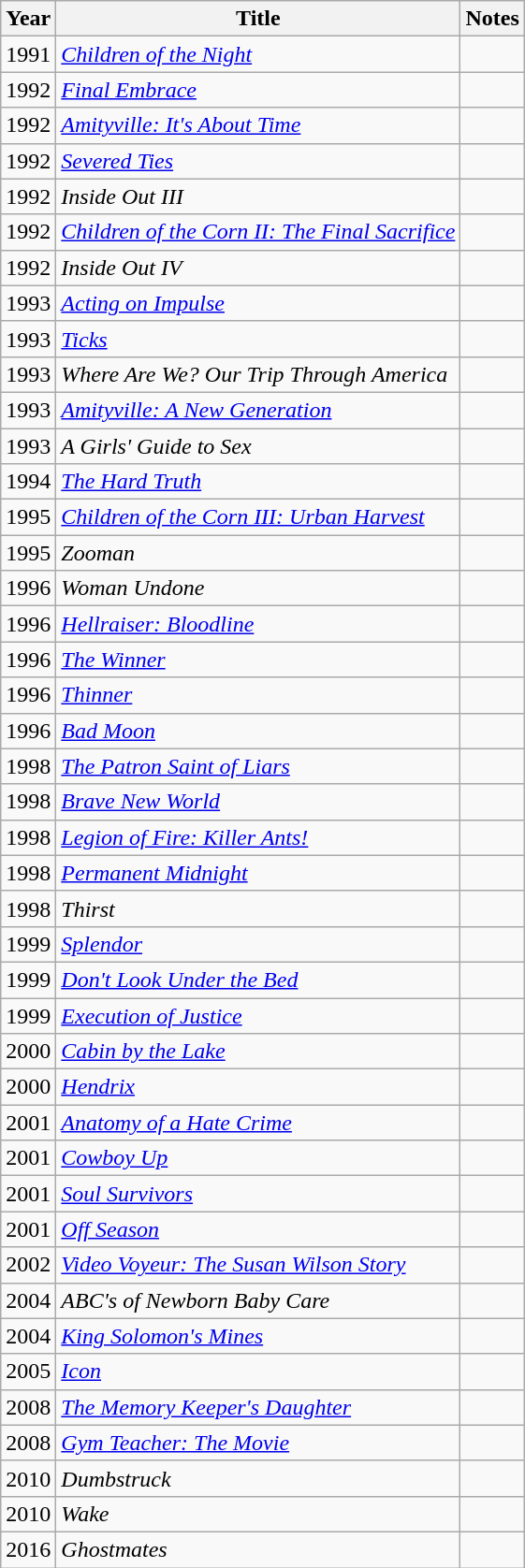<table class="wikitable sortable">
<tr>
<th>Year</th>
<th>Title</th>
<th class="unsortable">Notes</th>
</tr>
<tr>
<td>1991</td>
<td><em><a href='#'>Children of the Night</a></em></td>
<td></td>
</tr>
<tr>
<td>1992</td>
<td><em><a href='#'>Final Embrace</a></em></td>
<td></td>
</tr>
<tr>
<td>1992</td>
<td><em><a href='#'>Amityville: It's About Time</a></em></td>
<td></td>
</tr>
<tr>
<td>1992</td>
<td><em><a href='#'>Severed Ties</a></em></td>
<td></td>
</tr>
<tr>
<td>1992</td>
<td><em>Inside Out III</em></td>
<td></td>
</tr>
<tr>
<td>1992</td>
<td><em><a href='#'>Children of the Corn II: The Final Sacrifice</a></em></td>
<td></td>
</tr>
<tr>
<td>1992</td>
<td><em>Inside Out IV</em></td>
<td></td>
</tr>
<tr>
<td>1993</td>
<td><em><a href='#'>Acting on Impulse</a></em></td>
<td></td>
</tr>
<tr>
<td>1993</td>
<td><em><a href='#'>Ticks</a></em></td>
<td></td>
</tr>
<tr>
<td>1993</td>
<td><em>Where Are We? Our Trip Through America</em></td>
<td></td>
</tr>
<tr>
<td>1993</td>
<td><em><a href='#'>Amityville: A New Generation</a></em></td>
<td></td>
</tr>
<tr>
<td>1993</td>
<td><em>A Girls' Guide to Sex</em></td>
<td></td>
</tr>
<tr>
<td>1994</td>
<td><em><a href='#'>The Hard Truth</a></em></td>
<td></td>
</tr>
<tr>
<td>1995</td>
<td><em><a href='#'>Children of the Corn III: Urban Harvest</a></em></td>
<td></td>
</tr>
<tr>
<td>1995</td>
<td><em>Zooman</em></td>
<td></td>
</tr>
<tr>
<td>1996</td>
<td><em>Woman Undone</em></td>
<td></td>
</tr>
<tr>
<td>1996</td>
<td><em><a href='#'>Hellraiser: Bloodline</a></em></td>
<td></td>
</tr>
<tr>
<td>1996</td>
<td><em><a href='#'>The Winner</a></em></td>
<td></td>
</tr>
<tr>
<td>1996</td>
<td><em><a href='#'>Thinner</a></em></td>
<td></td>
</tr>
<tr>
<td>1996</td>
<td><em><a href='#'>Bad Moon</a></em></td>
<td></td>
</tr>
<tr>
<td>1998</td>
<td><em><a href='#'>The Patron Saint of Liars</a></em></td>
<td></td>
</tr>
<tr>
<td>1998</td>
<td><em><a href='#'>Brave New World</a></em></td>
<td></td>
</tr>
<tr>
<td>1998</td>
<td><em><a href='#'>Legion of Fire: Killer Ants!</a></em></td>
<td></td>
</tr>
<tr>
<td>1998</td>
<td><em><a href='#'>Permanent Midnight</a></em></td>
<td></td>
</tr>
<tr>
<td>1998</td>
<td><em>Thirst</em></td>
<td></td>
</tr>
<tr>
<td>1999</td>
<td><em><a href='#'>Splendor</a></em></td>
<td></td>
</tr>
<tr>
<td>1999</td>
<td><em><a href='#'>Don't Look Under the Bed</a></em></td>
<td></td>
</tr>
<tr>
<td>1999</td>
<td><em><a href='#'>Execution of Justice</a></em></td>
<td></td>
</tr>
<tr>
<td>2000</td>
<td><em><a href='#'>Cabin by the Lake</a></em></td>
<td></td>
</tr>
<tr>
<td>2000</td>
<td><em><a href='#'>Hendrix</a></em></td>
<td></td>
</tr>
<tr>
<td>2001</td>
<td><em><a href='#'>Anatomy of a Hate Crime</a></em></td>
<td></td>
</tr>
<tr>
<td>2001</td>
<td><em><a href='#'>Cowboy Up</a></em></td>
<td></td>
</tr>
<tr>
<td>2001</td>
<td><em><a href='#'>Soul Survivors</a></em></td>
<td></td>
</tr>
<tr>
<td>2001</td>
<td><em><a href='#'>Off Season</a></em></td>
<td></td>
</tr>
<tr>
<td>2002</td>
<td><em><a href='#'>Video Voyeur: The Susan Wilson Story</a></em></td>
<td></td>
</tr>
<tr>
<td>2004</td>
<td><em>ABC's of Newborn Baby Care</em></td>
<td></td>
</tr>
<tr>
<td>2004</td>
<td><em><a href='#'>King Solomon's Mines</a></em></td>
<td></td>
</tr>
<tr>
<td>2005</td>
<td><em><a href='#'>Icon</a></em></td>
<td></td>
</tr>
<tr>
<td>2008</td>
<td><em><a href='#'>The Memory Keeper's Daughter</a></em></td>
<td></td>
</tr>
<tr>
<td>2008</td>
<td><em><a href='#'>Gym Teacher: The Movie</a></em></td>
<td></td>
</tr>
<tr>
<td>2010</td>
<td><em>Dumbstruck</em></td>
<td></td>
</tr>
<tr>
<td>2010</td>
<td><em>Wake</em></td>
<td></td>
</tr>
<tr>
<td>2016</td>
<td><em>Ghostmates</em></td>
<td></td>
</tr>
</table>
